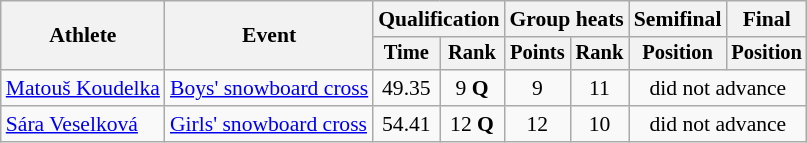<table class="wikitable" style="font-size:90%">
<tr>
<th rowspan=2>Athlete</th>
<th rowspan=2>Event</th>
<th colspan=2>Qualification</th>
<th colspan=2>Group heats</th>
<th>Semifinal</th>
<th>Final</th>
</tr>
<tr style="font-size:95%">
<th>Time</th>
<th>Rank</th>
<th>Points</th>
<th>Rank</th>
<th>Position</th>
<th>Position</th>
</tr>
<tr align=center>
<td align=left><a href='#'>Matouš Koudelka</a></td>
<td align=left><a href='#'>Boys' snowboard cross</a></td>
<td>49.35</td>
<td>9 <strong>Q</strong></td>
<td>9</td>
<td>11</td>
<td colspan=2>did not advance</td>
</tr>
<tr align=center>
<td align=left><a href='#'>Sára Veselková</a></td>
<td align=left><a href='#'>Girls' snowboard cross</a></td>
<td>54.41</td>
<td>12 <strong>Q</strong></td>
<td>12</td>
<td>10</td>
<td colspan=2>did not advance</td>
</tr>
</table>
